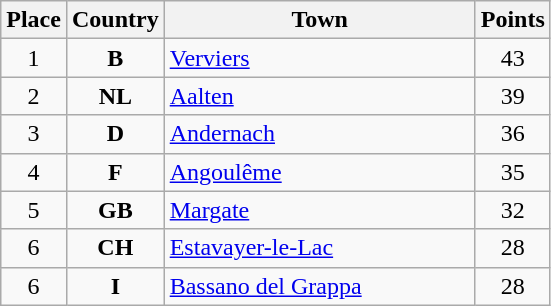<table class="wikitable">
<tr>
<th width="25">Place</th>
<th width="25">Country</th>
<th width="200">Town</th>
<th width="25">Points</th>
</tr>
<tr>
<td align="center">1</td>
<td align="center"><strong>B</strong></td>
<td align="left"><a href='#'>Verviers</a></td>
<td align="center">43</td>
</tr>
<tr>
<td align="center">2</td>
<td align="center"><strong>NL</strong></td>
<td align="left"><a href='#'>Aalten</a></td>
<td align="center">39</td>
</tr>
<tr>
<td align="center">3</td>
<td align="center"><strong>D</strong></td>
<td align="left"><a href='#'>Andernach</a></td>
<td align="center">36</td>
</tr>
<tr>
<td align="center">4</td>
<td align="center"><strong>F</strong></td>
<td align="left"><a href='#'>Angoulême</a></td>
<td align="center">35</td>
</tr>
<tr>
<td align="center">5</td>
<td align="center"><strong>GB</strong></td>
<td align="left"><a href='#'>Margate</a></td>
<td align="center">32</td>
</tr>
<tr>
<td align="center">6</td>
<td align="center"><strong>CH</strong></td>
<td align="left"><a href='#'>Estavayer-le-Lac</a></td>
<td align="center">28</td>
</tr>
<tr>
<td align="center">6</td>
<td align="center"><strong>I</strong></td>
<td align="left"><a href='#'>Bassano del Grappa</a></td>
<td align="center">28</td>
</tr>
</table>
